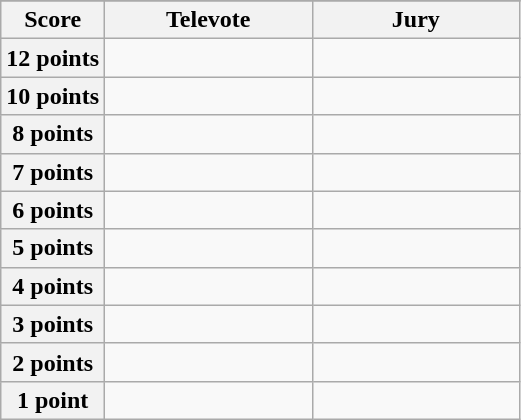<table class="wikitable">
<tr>
</tr>
<tr>
<th scope="col" width="20%">Score</th>
<th scope="col" width="40%">Televote</th>
<th scope="col" width="40%">Jury</th>
</tr>
<tr>
<th scope="row">12 points</th>
<td></td>
<td></td>
</tr>
<tr>
<th scope="row">10 points</th>
<td></td>
<td></td>
</tr>
<tr>
<th scope="row">8 points</th>
<td></td>
<td></td>
</tr>
<tr>
<th scope="row">7 points</th>
<td></td>
<td></td>
</tr>
<tr>
<th scope="row">6 points</th>
<td></td>
<td></td>
</tr>
<tr>
<th scope="row">5 points</th>
<td></td>
<td></td>
</tr>
<tr>
<th scope="row">4 points</th>
<td></td>
<td></td>
</tr>
<tr>
<th scope="row">3 points</th>
<td></td>
<td></td>
</tr>
<tr>
<th scope="row">2 points</th>
<td></td>
<td></td>
</tr>
<tr>
<th scope="row">1 point</th>
<td></td>
<td></td>
</tr>
</table>
